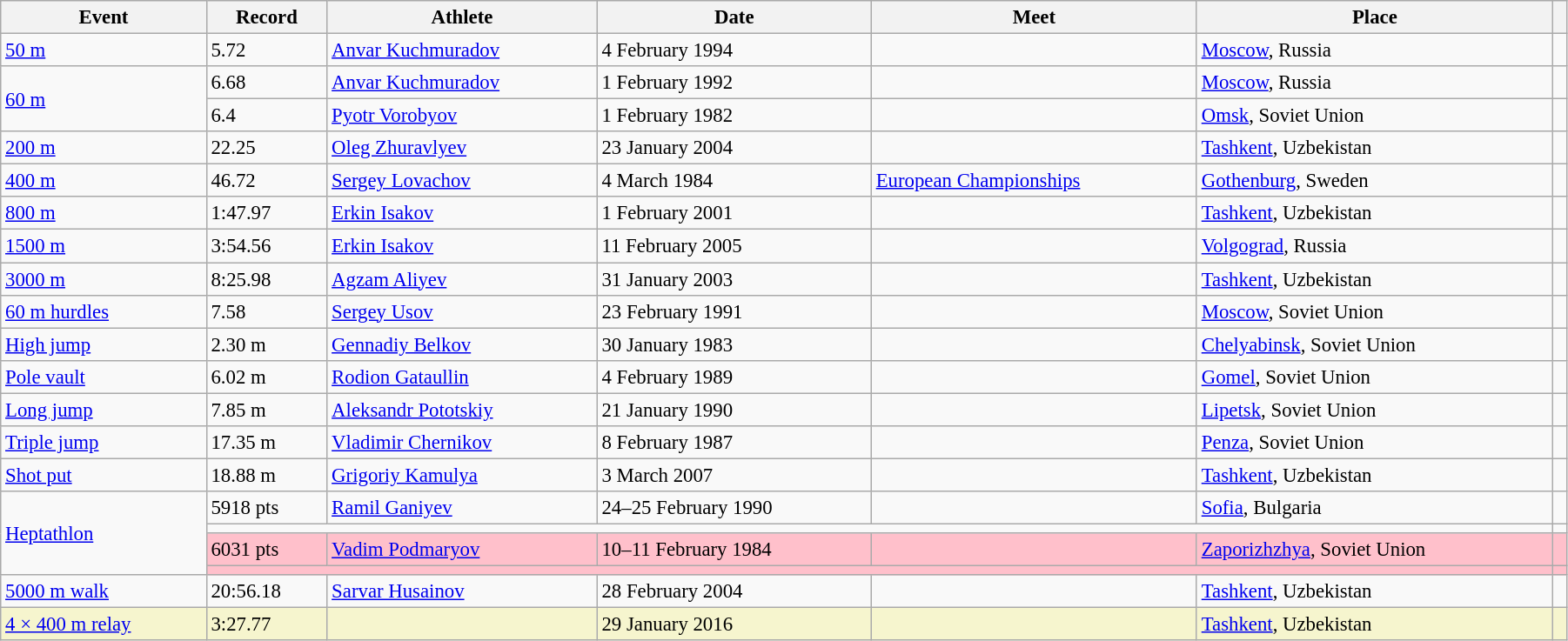<table class="wikitable" style="font-size:95%; width: 95%;">
<tr>
<th>Event</th>
<th>Record</th>
<th>Athlete</th>
<th>Date</th>
<th>Meet</th>
<th>Place</th>
<th></th>
</tr>
<tr>
<td><a href='#'>50 m</a></td>
<td>5.72</td>
<td><a href='#'>Anvar Kuchmuradov</a></td>
<td>4 February 1994</td>
<td></td>
<td><a href='#'>Moscow</a>, Russia</td>
<td></td>
</tr>
<tr>
<td rowspan=2><a href='#'>60 m</a></td>
<td>6.68</td>
<td><a href='#'>Anvar Kuchmuradov</a></td>
<td>1 February 1992</td>
<td></td>
<td><a href='#'>Moscow</a>, Russia</td>
<td></td>
</tr>
<tr>
<td>6.4 </td>
<td><a href='#'>Pyotr Vorobyov</a></td>
<td>1 February 1982</td>
<td></td>
<td><a href='#'>Omsk</a>, Soviet Union</td>
<td></td>
</tr>
<tr>
<td><a href='#'>200 m</a></td>
<td>22.25</td>
<td><a href='#'>Oleg Zhuravlyev</a></td>
<td>23 January 2004</td>
<td></td>
<td><a href='#'>Tashkent</a>, Uzbekistan</td>
<td></td>
</tr>
<tr>
<td><a href='#'>400 m</a></td>
<td>46.72</td>
<td><a href='#'>Sergey Lovachov</a></td>
<td>4 March 1984</td>
<td><a href='#'>European Championships</a></td>
<td><a href='#'>Gothenburg</a>, Sweden</td>
<td></td>
</tr>
<tr>
<td><a href='#'>800 m</a></td>
<td>1:47.97</td>
<td><a href='#'>Erkin Isakov</a></td>
<td>1 February 2001</td>
<td></td>
<td><a href='#'>Tashkent</a>, Uzbekistan</td>
<td></td>
</tr>
<tr>
<td><a href='#'>1500 m</a></td>
<td>3:54.56</td>
<td><a href='#'>Erkin Isakov</a></td>
<td>11 February 2005</td>
<td></td>
<td><a href='#'>Volgograd</a>, Russia</td>
<td></td>
</tr>
<tr>
<td><a href='#'>3000 m</a></td>
<td>8:25.98</td>
<td><a href='#'>Agzam Aliyev</a></td>
<td>31 January 2003</td>
<td></td>
<td><a href='#'>Tashkent</a>, Uzbekistan</td>
<td></td>
</tr>
<tr>
<td><a href='#'>60 m hurdles</a></td>
<td>7.58</td>
<td><a href='#'>Sergey Usov</a></td>
<td>23 February 1991</td>
<td></td>
<td><a href='#'>Moscow</a>, Soviet Union</td>
<td></td>
</tr>
<tr>
<td><a href='#'>High jump</a></td>
<td>2.30 m</td>
<td><a href='#'>Gennadiy Belkov</a></td>
<td>30 January 1983</td>
<td></td>
<td><a href='#'>Chelyabinsk</a>, Soviet Union</td>
<td></td>
</tr>
<tr>
<td><a href='#'>Pole vault</a></td>
<td>6.02 m</td>
<td><a href='#'>Rodion Gataullin</a></td>
<td>4 February 1989</td>
<td></td>
<td><a href='#'>Gomel</a>, Soviet Union</td>
<td></td>
</tr>
<tr>
<td><a href='#'>Long jump</a></td>
<td>7.85 m</td>
<td><a href='#'>Aleksandr Pototskiy</a></td>
<td>21 January 1990</td>
<td></td>
<td><a href='#'>Lipetsk</a>, Soviet Union</td>
<td></td>
</tr>
<tr>
<td><a href='#'>Triple jump</a></td>
<td>17.35 m</td>
<td><a href='#'>Vladimir Chernikov</a></td>
<td>8 February 1987</td>
<td></td>
<td><a href='#'>Penza</a>, Soviet Union</td>
<td></td>
</tr>
<tr>
<td><a href='#'>Shot put</a></td>
<td>18.88 m</td>
<td><a href='#'>Grigoriy Kamulya</a></td>
<td>3 March 2007</td>
<td></td>
<td><a href='#'>Tashkent</a>, Uzbekistan</td>
<td></td>
</tr>
<tr>
<td rowspan=4><a href='#'>Heptathlon</a></td>
<td>5918 pts</td>
<td><a href='#'>Ramil Ganiyev</a></td>
<td>24–25 February 1990</td>
<td></td>
<td><a href='#'>Sofia</a>, Bulgaria</td>
<td></td>
</tr>
<tr>
<td colspan=5></td>
<td></td>
</tr>
<tr style="background:pink">
<td>6031 pts</td>
<td><a href='#'>Vadim Podmaryov</a></td>
<td>10–11 February 1984</td>
<td></td>
<td><a href='#'>Zaporizhzhya</a>, Soviet Union</td>
<td></td>
</tr>
<tr style="background:pink">
<td colspan=5></td>
<td></td>
</tr>
<tr>
<td><a href='#'>5000 m walk</a></td>
<td>20:56.18</td>
<td><a href='#'>Sarvar Husainov</a></td>
<td>28 February 2004</td>
<td></td>
<td><a href='#'>Tashkent</a>, Uzbekistan</td>
<td></td>
</tr>
<tr style="background:#f6F5CE;">
<td><a href='#'>4 × 400 m relay</a></td>
<td>3:27.77</td>
<td></td>
<td>29 January 2016</td>
<td></td>
<td><a href='#'>Tashkent</a>, Uzbekistan</td>
<td></td>
</tr>
</table>
